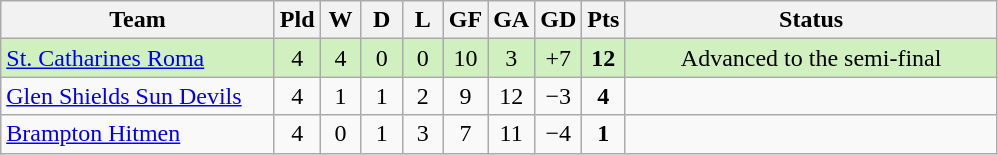<table class="wikitable" style="text-align:center">
<tr>
<th style="width:175px">Team</th>
<th style="width:20px" abbr="Played">Pld</th>
<th style="width:20px" abbr="Won">W</th>
<th style="width:20px" abbr="Drawn">D</th>
<th style="width:20px" abbr="Lost">L</th>
<th style="width:20px" abbr="Goals for">GF</th>
<th style="width:20px" abbr="Goals against">GA</th>
<th style="width:20px" abbr="Goal difference">GD</th>
<th style="width:20px" abbr="Points">Pts</th>
<th width=241>Status</th>
</tr>
<tr bgcolor="#D0F0C0">
<td style="text-align:left"><a href='#'>St. Catharines Roma</a></td>
<td>4</td>
<td>4</td>
<td>0</td>
<td>0</td>
<td>10</td>
<td>3</td>
<td>+7</td>
<td><strong>12</strong></td>
<td>Advanced to the semi-final</td>
</tr>
<tr>
<td style="text-align:left"><a href='#'>Glen Shields Sun Devils</a></td>
<td>4</td>
<td>1</td>
<td>1</td>
<td>2</td>
<td>9</td>
<td>12</td>
<td>−3</td>
<td><strong>4</strong></td>
<td></td>
</tr>
<tr>
<td style="text-align:left"><a href='#'>Brampton Hitmen</a></td>
<td>4</td>
<td>0</td>
<td>1</td>
<td>3</td>
<td>7</td>
<td>11</td>
<td>−4</td>
<td><strong>1</strong></td>
<td></td>
</tr>
</table>
